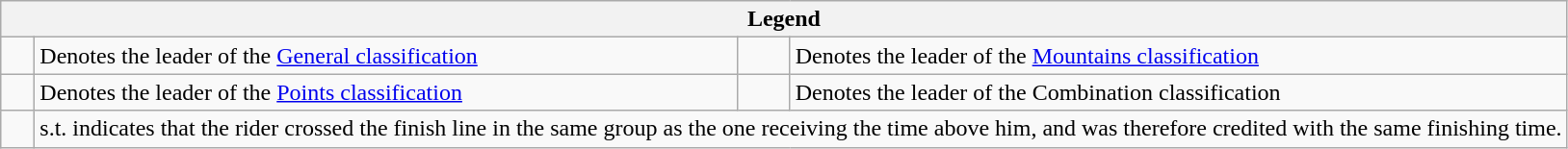<table class="wikitable">
<tr>
<th colspan=4>Legend</th>
</tr>
<tr>
<td>    </td>
<td>Denotes the leader of the <a href='#'>General classification</a></td>
<td>    </td>
<td>Denotes the leader of the <a href='#'>Mountains classification</a></td>
</tr>
<tr>
<td>    </td>
<td>Denotes the leader of the <a href='#'>Points classification</a></td>
<td>    </td>
<td>Denotes the leader of the Combination classification</td>
</tr>
<tr>
<td>  </td>
<td colspan=3>s.t. indicates that the rider crossed the finish line in the same group as the one receiving the time above him, and was therefore credited with the same finishing time.</td>
</tr>
</table>
